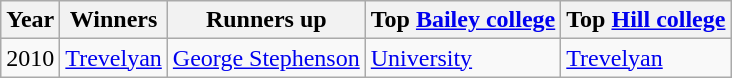<table class="wikitable">
<tr>
<th>Year</th>
<th>Winners</th>
<th>Runners up</th>
<th>Top <a href='#'>Bailey college</a></th>
<th>Top <a href='#'>Hill college</a></th>
</tr>
<tr>
<td>2010</td>
<td> <a href='#'>Trevelyan</a></td>
<td>  <a href='#'>George Stephenson</a></td>
<td>  <a href='#'>University</a></td>
<td> <a href='#'>Trevelyan</a></td>
</tr>
</table>
